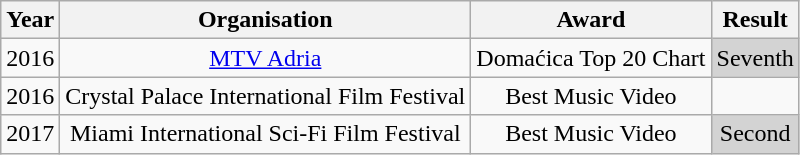<table class="wikitable plainrowheaders" style="text-align:center;">
<tr>
<th>Year</th>
<th>Organisation</th>
<th>Award</th>
<th>Result</th>
</tr>
<tr>
<td>2016</td>
<td><a href='#'>MTV Adria</a></td>
<td>Domaćica Top 20 Chart</td>
<td style="background:lightgrey">Seventh</td>
</tr>
<tr>
<td>2016</td>
<td>Crystal Palace International Film Festival</td>
<td>Best Music Video</td>
<td></td>
</tr>
<tr>
<td>2017</td>
<td>Miami International Sci-Fi Film Festival</td>
<td>Best Music Video</td>
<td style="background:lightgrey">Second</td>
</tr>
</table>
